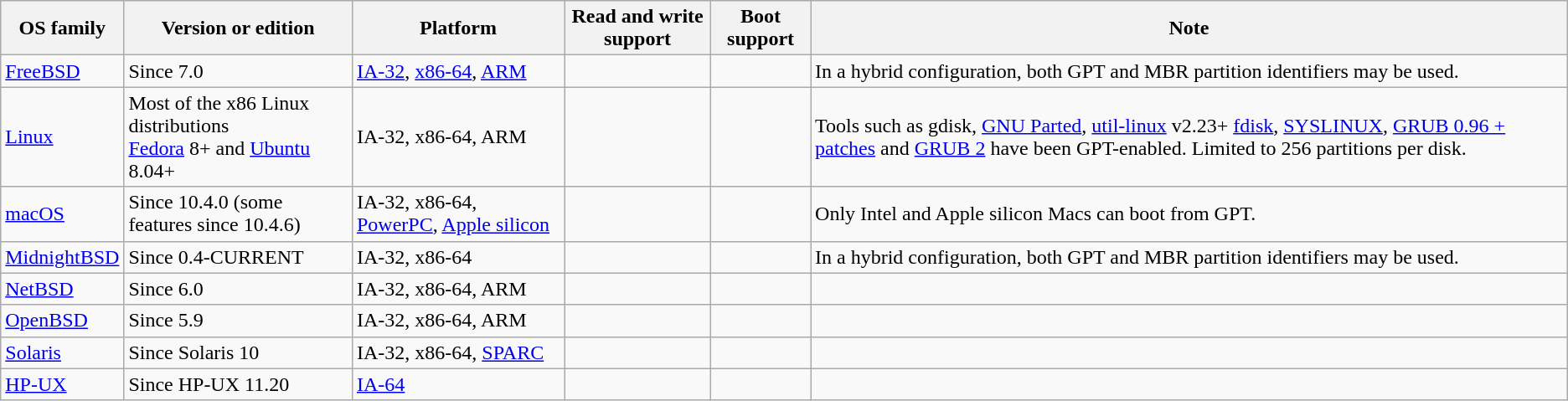<table class="wikitable">
<tr>
<th>OS family</th>
<th>Version or edition</th>
<th>Platform</th>
<th>Read and write support</th>
<th>Boot support</th>
<th>Note</th>
</tr>
<tr>
<td><a href='#'>FreeBSD</a></td>
<td>Since 7.0</td>
<td><a href='#'>IA-32</a>, <a href='#'>x86-64</a>, <a href='#'>ARM</a></td>
<td></td>
<td></td>
<td>In a hybrid configuration, both GPT and MBR partition identifiers may be used.</td>
</tr>
<tr>
<td><a href='#'>Linux</a></td>
<td>Most of the x86 Linux distributions<br><a href='#'>Fedora</a> 8+ and <a href='#'>Ubuntu</a> 8.04+</td>
<td>IA-32, x86-64, ARM</td>
<td></td>
<td></td>
<td>Tools such as gdisk, <a href='#'>GNU Parted</a>, <a href='#'>util-linux</a> v2.23+ <a href='#'>fdisk</a>, <a href='#'>SYSLINUX</a>, <a href='#'>GRUB 0.96 + patches</a> and <a href='#'>GRUB 2</a> have been GPT-enabled. Limited to 256 partitions per disk.</td>
</tr>
<tr>
<td><a href='#'>macOS</a></td>
<td>Since 10.4.0 (some features since 10.4.6)</td>
<td>IA-32, x86-64, <a href='#'>PowerPC</a>, <a href='#'>Apple silicon</a></td>
<td></td>
<td></td>
<td>Only Intel and Apple silicon Macs can boot from GPT.</td>
</tr>
<tr>
<td><a href='#'>MidnightBSD</a></td>
<td>Since 0.4-CURRENT</td>
<td>IA-32, x86-64</td>
<td></td>
<td></td>
<td>In a hybrid configuration, both GPT and MBR partition identifiers may be used.</td>
</tr>
<tr>
<td><a href='#'>NetBSD</a></td>
<td>Since 6.0</td>
<td>IA-32, x86-64, ARM</td>
<td></td>
<td></td>
<td></td>
</tr>
<tr>
<td><a href='#'>OpenBSD</a></td>
<td>Since 5.9</td>
<td>IA-32, x86-64, ARM</td>
<td></td>
<td></td>
<td></td>
</tr>
<tr>
<td><a href='#'>Solaris</a></td>
<td>Since Solaris 10</td>
<td>IA-32, x86-64, <a href='#'>SPARC</a></td>
<td></td>
<td></td>
<td></td>
</tr>
<tr>
<td><a href='#'>HP-UX</a></td>
<td>Since HP-UX 11.20</td>
<td><a href='#'>IA-64</a></td>
<td></td>
<td></td>
<td></td>
</tr>
</table>
